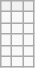<table cellpadding=5px class="wikitable" style="text-align: right;">
<tr>
<th></th>
<th></th>
<th></th>
</tr>
<tr>
<td></td>
<td></td>
<td></td>
</tr>
<tr>
<td></td>
<td></td>
<td></td>
</tr>
<tr>
<td></td>
<td></td>
<td></td>
</tr>
<tr>
<td></td>
<td></td>
<td></td>
</tr>
<tr>
<td></td>
<td></td>
<td></td>
</tr>
</table>
